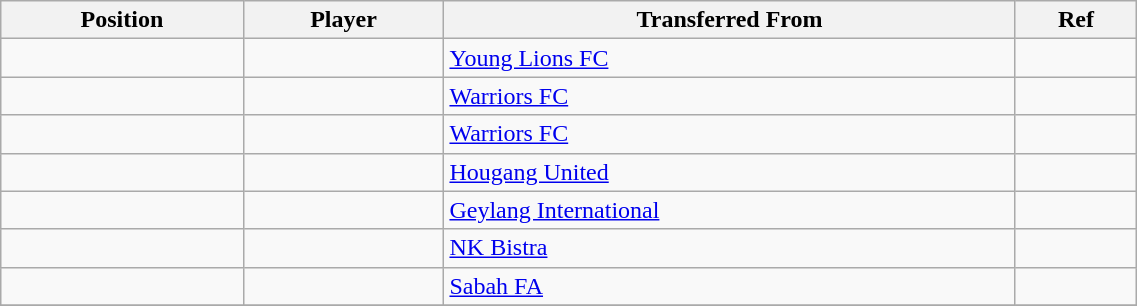<table class="wikitable sortable" style="width:60%; text-align:center; font-size:100%; text-align:left;">
<tr>
<th><strong>Position</strong></th>
<th><strong>Player</strong></th>
<th><strong>Transferred From</strong></th>
<th><strong>Ref</strong></th>
</tr>
<tr>
<td></td>
<td></td>
<td> <a href='#'>Young Lions FC</a></td>
<td></td>
</tr>
<tr>
<td></td>
<td></td>
<td> <a href='#'>Warriors FC</a></td>
<td></td>
</tr>
<tr>
<td></td>
<td></td>
<td> <a href='#'>Warriors FC</a></td>
<td></td>
</tr>
<tr>
<td></td>
<td></td>
<td> <a href='#'>Hougang United</a></td>
<td></td>
</tr>
<tr>
<td></td>
<td></td>
<td> <a href='#'>Geylang International</a></td>
<td></td>
</tr>
<tr>
<td></td>
<td></td>
<td> <a href='#'>NK Bistra</a></td>
<td></td>
</tr>
<tr>
<td></td>
<td></td>
<td> <a href='#'>Sabah FA</a></td>
<td></td>
</tr>
<tr>
</tr>
</table>
